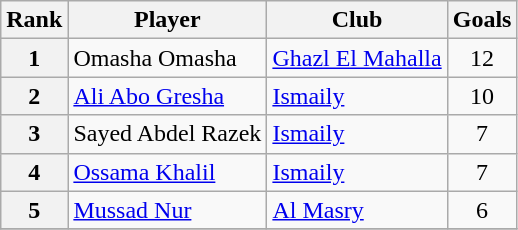<table class="wikitable" style="text-align:center">
<tr>
<th>Rank</th>
<th>Player</th>
<th>Club</th>
<th>Goals</th>
</tr>
<tr>
<th>1</th>
<td align="left"> Omasha Omasha</td>
<td align="left"><a href='#'>Ghazl El Mahalla</a></td>
<td>12</td>
</tr>
<tr>
<th>2</th>
<td align="left"> <a href='#'>Ali Abo Gresha</a></td>
<td align="left"><a href='#'>Ismaily</a></td>
<td>10</td>
</tr>
<tr>
<th>3</th>
<td align="left"> Sayed Abdel Razek</td>
<td align="left"><a href='#'>Ismaily</a></td>
<td>7</td>
</tr>
<tr>
<th>4</th>
<td align="left"> <a href='#'>Ossama Khalil</a></td>
<td align="left"><a href='#'>Ismaily</a></td>
<td>7</td>
</tr>
<tr>
<th>5</th>
<td align="left"> <a href='#'>Mussad Nur</a></td>
<td align="left"><a href='#'>Al Masry</a></td>
<td>6</td>
</tr>
<tr>
</tr>
</table>
